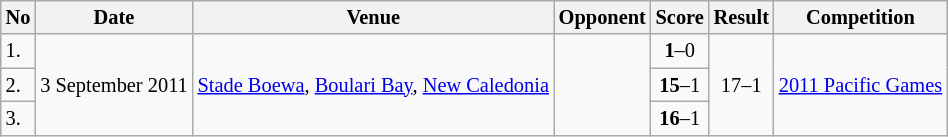<table class="wikitable" style="font-size:85%;">
<tr>
<th>No</th>
<th>Date</th>
<th>Venue</th>
<th>Opponent</th>
<th>Score</th>
<th>Result</th>
<th>Competition</th>
</tr>
<tr>
<td>1.</td>
<td rowspan="3">3 September 2011</td>
<td rowspan="3"><a href='#'>Stade Boewa</a>, <a href='#'>Boulari Bay</a>, <a href='#'>New Caledonia</a></td>
<td rowspan="3"></td>
<td align=center><strong>1</strong>–0</td>
<td rowspan="3" style="text-align:center">17–1</td>
<td rowspan="3"><a href='#'>2011 Pacific Games</a></td>
</tr>
<tr>
<td>2.</td>
<td align=center><strong>15</strong>–1</td>
</tr>
<tr>
<td>3.</td>
<td align=center><strong>16</strong>–1</td>
</tr>
</table>
